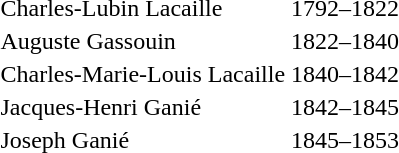<table>
<tr>
<td>Charles-Lubin Lacaille</td>
<td>1792–1822</td>
</tr>
<tr>
<td>Auguste Gassouin</td>
<td>1822–1840</td>
</tr>
<tr>
<td>Charles-Marie-Louis Lacaille</td>
<td>1840–1842</td>
</tr>
<tr>
<td>Jacques-Henri Ganié</td>
<td>1842–1845</td>
</tr>
<tr>
<td>Joseph Ganié</td>
<td>1845–1853</td>
</tr>
</table>
